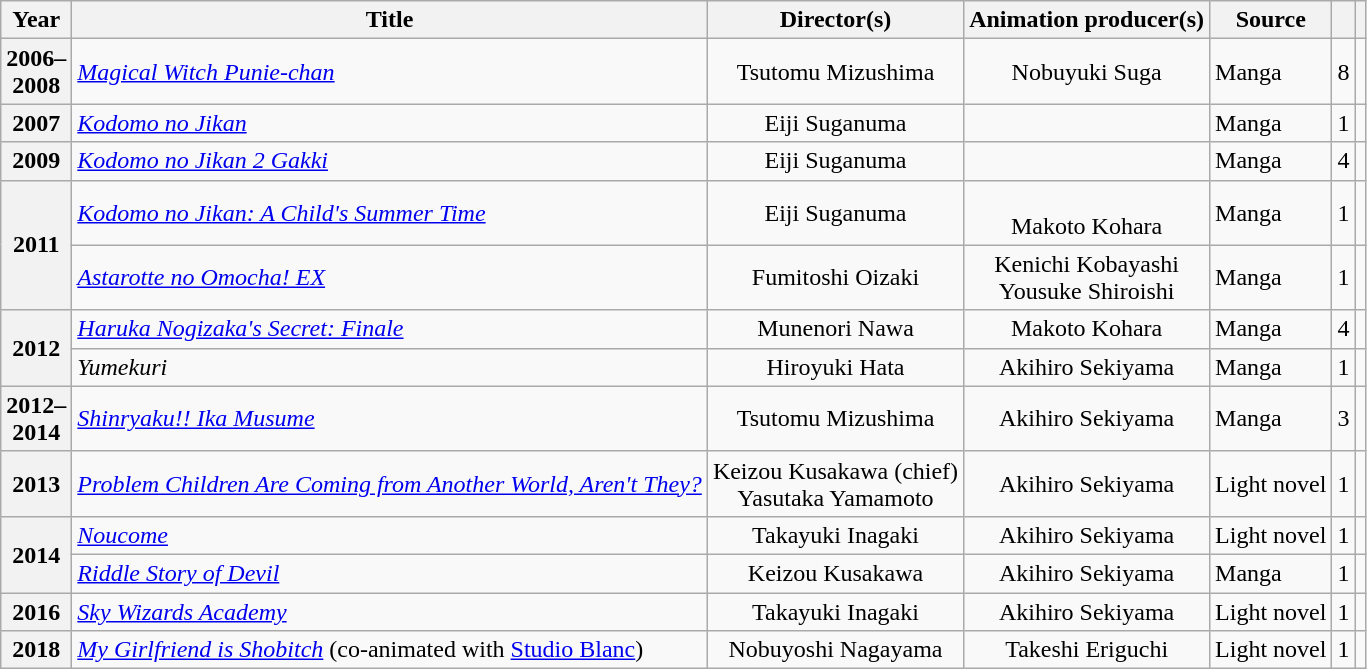<table class="wikitable sortable plainrowheaders">
<tr>
<th scope="col" class="unsortable" width=10>Year</th>
<th scope="col">Title</th>
<th scope="col">Director(s)</th>
<th scope="col">Animation producer(s)</th>
<th scope="col">Source</th>
<th scope="col"></th>
<th scope="col" class="unsortable"></th>
</tr>
<tr>
<th scope="row">2006–2008</th>
<td><em><a href='#'>Magical Witch Punie-chan</a></em></td>
<td style=text-align:center>Tsutomu Mizushima</td>
<td style=text-align:center>Nobuyuki Suga</td>
<td>Manga</td>
<td>8</td>
<td></td>
</tr>
<tr>
<th scope="row">2007</th>
<td><em><a href='#'>Kodomo no Jikan</a></em></td>
<td style=text-align:center>Eiji Suganuma</td>
<td></td>
<td>Manga</td>
<td>1</td>
</tr>
<tr>
<th scope="row">2009</th>
<td><em><a href='#'>Kodomo no Jikan 2 Gakki</a></em></td>
<td style=text-align:center>Eiji Suganuma</td>
<td></td>
<td>Manga</td>
<td>4</td>
<td></td>
</tr>
<tr>
<th scope="row" rowspan="2">2011</th>
<td><em><a href='#'>Kodomo no Jikan: A Child's Summer Time</a></em></td>
<td style=text-align:center>Eiji Suganuma</td>
<td style=text-align:center><br>Makoto Kohara</td>
<td>Manga</td>
<td>1</td>
<td></td>
</tr>
<tr>
<td><em><a href='#'>Astarotte no Omocha! EX</a></em></td>
<td style=text-align:center>Fumitoshi Oizaki</td>
<td style=text-align:center>Kenichi Kobayashi<br>Yousuke Shiroishi</td>
<td>Manga</td>
<td>1</td>
<td></td>
</tr>
<tr>
<th scope="row" rowspan="2">2012</th>
<td><em><a href='#'>Haruka Nogizaka's Secret: Finale</a></em></td>
<td style=text-align:center>Munenori Nawa</td>
<td style=text-align:center>Makoto Kohara</td>
<td>Manga</td>
<td>4</td>
<td></td>
</tr>
<tr>
<td><em>Yumekuri</em></td>
<td style=text-align:center>Hiroyuki Hata</td>
<td style=text-align:center>Akihiro Sekiyama</td>
<td>Manga</td>
<td>1</td>
<td></td>
</tr>
<tr>
<th scope="row">2012–2014</th>
<td><em><a href='#'>Shinryaku!! Ika Musume</a></em></td>
<td style=text-align:center>Tsutomu Mizushima</td>
<td style=text-align:center>Akihiro Sekiyama</td>
<td>Manga</td>
<td>3</td>
<td></td>
</tr>
<tr>
<th scope="row">2013</th>
<td><em><a href='#'>Problem Children Are Coming from Another World, Aren't They?</a></em></td>
<td style=text-align:center>Keizou Kusakawa (chief) <br> Yasutaka Yamamoto</td>
<td style=text-align:center>Akihiro Sekiyama</td>
<td>Light novel</td>
<td>1</td>
<td></td>
</tr>
<tr>
<th scope="row" rowspan="2">2014</th>
<td><em><a href='#'>Noucome</a></em></td>
<td style=text-align:center>Takayuki Inagaki</td>
<td style=text-align:center>Akihiro Sekiyama</td>
<td>Light novel</td>
<td>1</td>
<td></td>
</tr>
<tr>
<td><em><a href='#'>Riddle Story of Devil</a></em></td>
<td style=text-align:center>Keizou Kusakawa</td>
<td style=text-align:center>Akihiro Sekiyama</td>
<td>Manga</td>
<td>1</td>
<td></td>
</tr>
<tr>
<th scope="row">2016</th>
<td><em><a href='#'>Sky Wizards Academy</a></em></td>
<td style=text-align:center>Takayuki Inagaki</td>
<td style=text-align:center>Akihiro Sekiyama</td>
<td>Light novel</td>
<td>1</td>
<td></td>
</tr>
<tr>
<th scope="row">2018</th>
<td><em><a href='#'>My Girlfriend is Shobitch</a></em> (co-animated with <a href='#'>Studio Blanc</a>)</td>
<td style=text-align:center>Nobuyoshi Nagayama</td>
<td style=text-align:center>Takeshi Eriguchi</td>
<td>Light novel</td>
<td>1</td>
<td></td>
</tr>
</table>
